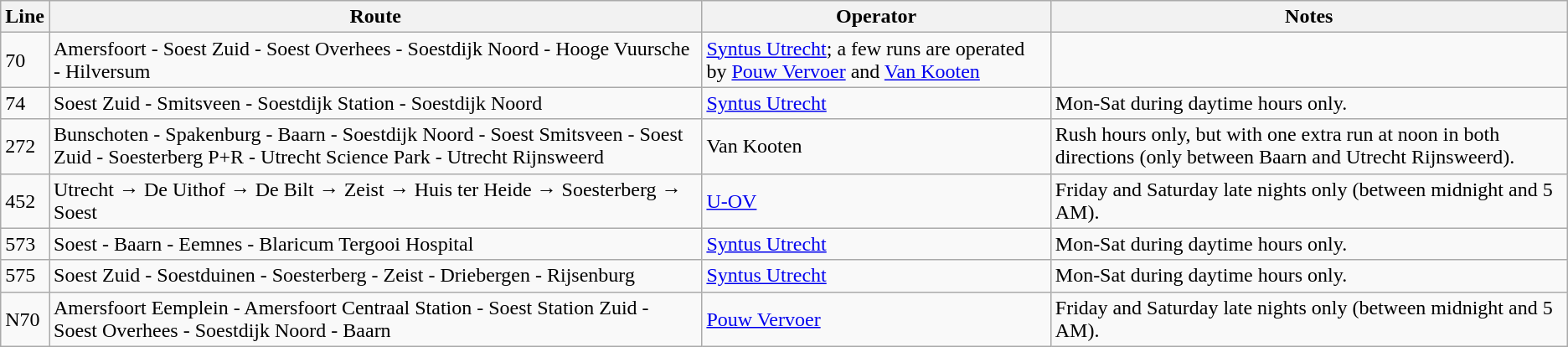<table class="wikitable">
<tr>
<th>Line</th>
<th>Route</th>
<th>Operator</th>
<th>Notes</th>
</tr>
<tr>
<td>70</td>
<td>Amersfoort - Soest Zuid - Soest Overhees - Soestdijk Noord - Hooge Vuursche - Hilversum</td>
<td><a href='#'>Syntus Utrecht</a>; a few runs are operated by <a href='#'>Pouw Vervoer</a> and <a href='#'>Van Kooten</a></td>
<td></td>
</tr>
<tr>
<td>74</td>
<td>Soest Zuid - Smitsveen - Soestdijk Station - Soestdijk Noord</td>
<td><a href='#'>Syntus Utrecht</a></td>
<td>Mon-Sat during daytime hours only.</td>
</tr>
<tr>
<td>272</td>
<td>Bunschoten - Spakenburg - Baarn - Soestdijk Noord - Soest Smitsveen - Soest Zuid - Soesterberg P+R - Utrecht Science Park - Utrecht Rijnsweerd</td>
<td>Van Kooten</td>
<td>Rush hours only, but with one extra run at noon in both directions (only between Baarn and Utrecht Rijnsweerd).</td>
</tr>
<tr>
<td>452</td>
<td>Utrecht → De Uithof → De Bilt → Zeist → Huis ter Heide → Soesterberg → Soest</td>
<td><a href='#'>U-OV</a></td>
<td>Friday and Saturday late nights only (between midnight and 5 AM).</td>
</tr>
<tr>
<td>573</td>
<td>Soest - Baarn - Eemnes - Blaricum Tergooi Hospital</td>
<td><a href='#'>Syntus Utrecht</a></td>
<td>Mon-Sat during daytime hours only.</td>
</tr>
<tr>
<td>575</td>
<td>Soest Zuid - Soestduinen - Soesterberg - Zeist - Driebergen - Rijsenburg</td>
<td><a href='#'>Syntus Utrecht</a></td>
<td>Mon-Sat during daytime hours only.</td>
</tr>
<tr>
<td>N70</td>
<td>Amersfoort Eemplein - Amersfoort Centraal Station - Soest Station Zuid - Soest Overhees - Soestdijk Noord - Baarn</td>
<td><a href='#'>Pouw Vervoer</a></td>
<td>Friday and Saturday late nights only (between midnight and 5 AM).</td>
</tr>
</table>
